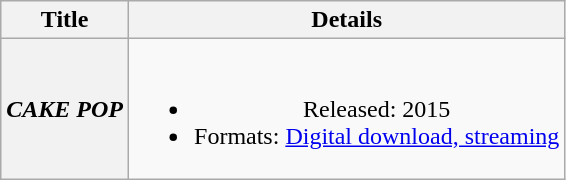<table class="wikitable plainrowheaders" style="text-align:center;">
<tr>
<th scope="col">Title</th>
<th scope="col">Details</th>
</tr>
<tr>
<th scope="row"><em>CAKE POP</em></th>
<td><br><ul><li>Released: 2015</li><li>Formats: <a href='#'>Digital download, streaming</a></li></ul></td>
</tr>
</table>
